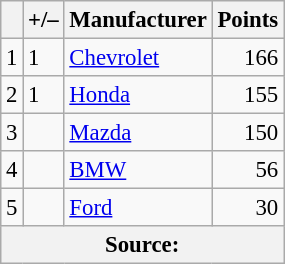<table class="wikitable" style="font-size: 95%;">
<tr>
<th scope="col"></th>
<th scope="col">+/–</th>
<th scope="col">Manufacturer</th>
<th scope="col">Points</th>
</tr>
<tr>
<td align=center>1</td>
<td align="left"> 1</td>
<td> <a href='#'>Chevrolet</a></td>
<td align=right>166</td>
</tr>
<tr>
<td align=center>2</td>
<td align="left"> 1</td>
<td> <a href='#'>Honda</a></td>
<td align=right>155</td>
</tr>
<tr>
<td align=center>3</td>
<td align="left"></td>
<td> <a href='#'>Mazda</a></td>
<td align=right>150</td>
</tr>
<tr>
<td align=center>4</td>
<td align="left"></td>
<td> <a href='#'>BMW</a></td>
<td align=right>56</td>
</tr>
<tr>
<td align=center>5</td>
<td align="left"></td>
<td> <a href='#'>Ford</a></td>
<td align=right>30</td>
</tr>
<tr>
<th colspan=5>Source:</th>
</tr>
</table>
